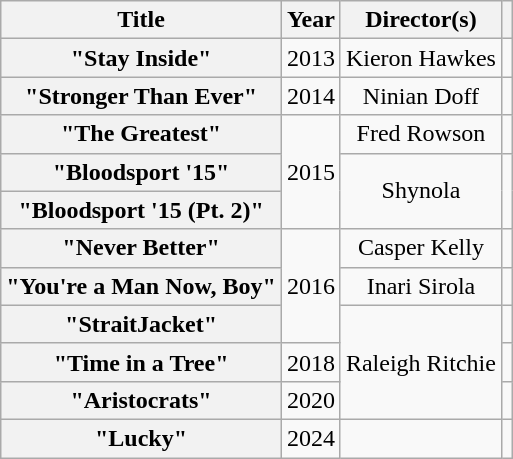<table class="wikitable plainrowheaders" style="text-align:center;">
<tr>
<th scope="col">Title</th>
<th scope="col">Year</th>
<th scope="col">Director(s)</th>
<th scope="col"></th>
</tr>
<tr>
<th scope="row">"Stay Inside"</th>
<td>2013</td>
<td>Kieron Hawkes</td>
<td></td>
</tr>
<tr>
<th scope="row">"Stronger Than Ever"</th>
<td>2014</td>
<td>Ninian Doff</td>
<td></td>
</tr>
<tr>
<th scope="row">"The Greatest"</th>
<td rowspan="3">2015</td>
<td>Fred Rowson</td>
<td></td>
</tr>
<tr>
<th scope="row">"Bloodsport '15"</th>
<td rowspan="2">Shynola</td>
<td rowspan="2"></td>
</tr>
<tr>
<th scope="row">"Bloodsport '15 (Pt. 2)"</th>
</tr>
<tr>
<th scope="row">"Never Better"</th>
<td rowspan="3">2016</td>
<td>Casper Kelly</td>
<td></td>
</tr>
<tr>
<th scope="row">"You're a Man Now, Boy"</th>
<td>Inari Sirola</td>
<td></td>
</tr>
<tr>
<th scope="row">"StraitJacket"</th>
<td rowspan=3>Raleigh Ritchie</td>
<td></td>
</tr>
<tr>
<th scope="row">"Time in a Tree"</th>
<td>2018</td>
<td></td>
</tr>
<tr>
<th scope="row">"Aristocrats"</th>
<td>2020</td>
<td></td>
</tr>
<tr>
<th scope="row">"Lucky"</th>
<td>2024</td>
<td></td>
<td></td>
</tr>
</table>
